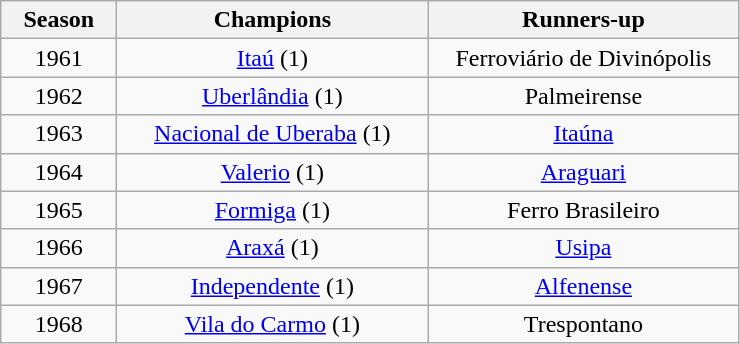<table class="wikitable" style="text-align:center; margin-left:1em;">
<tr>
<th style="width:70px">Season</th>
<th style="width:200px">Champions</th>
<th style="width:200px">Runners-up</th>
</tr>
<tr>
<td>1961</td>
<td><a href='#'>Itaú</a> (1)</td>
<td>Ferroviário de Divinópolis</td>
</tr>
<tr>
<td>1962</td>
<td><a href='#'>Uberlândia</a> (1)</td>
<td>Palmeirense</td>
</tr>
<tr>
<td>1963</td>
<td><a href='#'>Nacional de Uberaba</a> (1)</td>
<td><a href='#'>Itaúna</a></td>
</tr>
<tr>
<td>1964</td>
<td><a href='#'>Valerio</a> (1)</td>
<td><a href='#'>Araguari</a></td>
</tr>
<tr>
<td>1965</td>
<td><a href='#'>Formiga</a> (1)</td>
<td>Ferro Brasileiro</td>
</tr>
<tr>
<td>1966</td>
<td><a href='#'>Araxá</a> (1)</td>
<td><a href='#'>Usipa</a></td>
</tr>
<tr>
<td>1967</td>
<td><a href='#'>Independente</a> (1)</td>
<td><a href='#'>Alfenense</a></td>
</tr>
<tr>
<td>1968</td>
<td><a href='#'>Vila do Carmo</a> (1)</td>
<td>Trespontano</td>
</tr>
</table>
